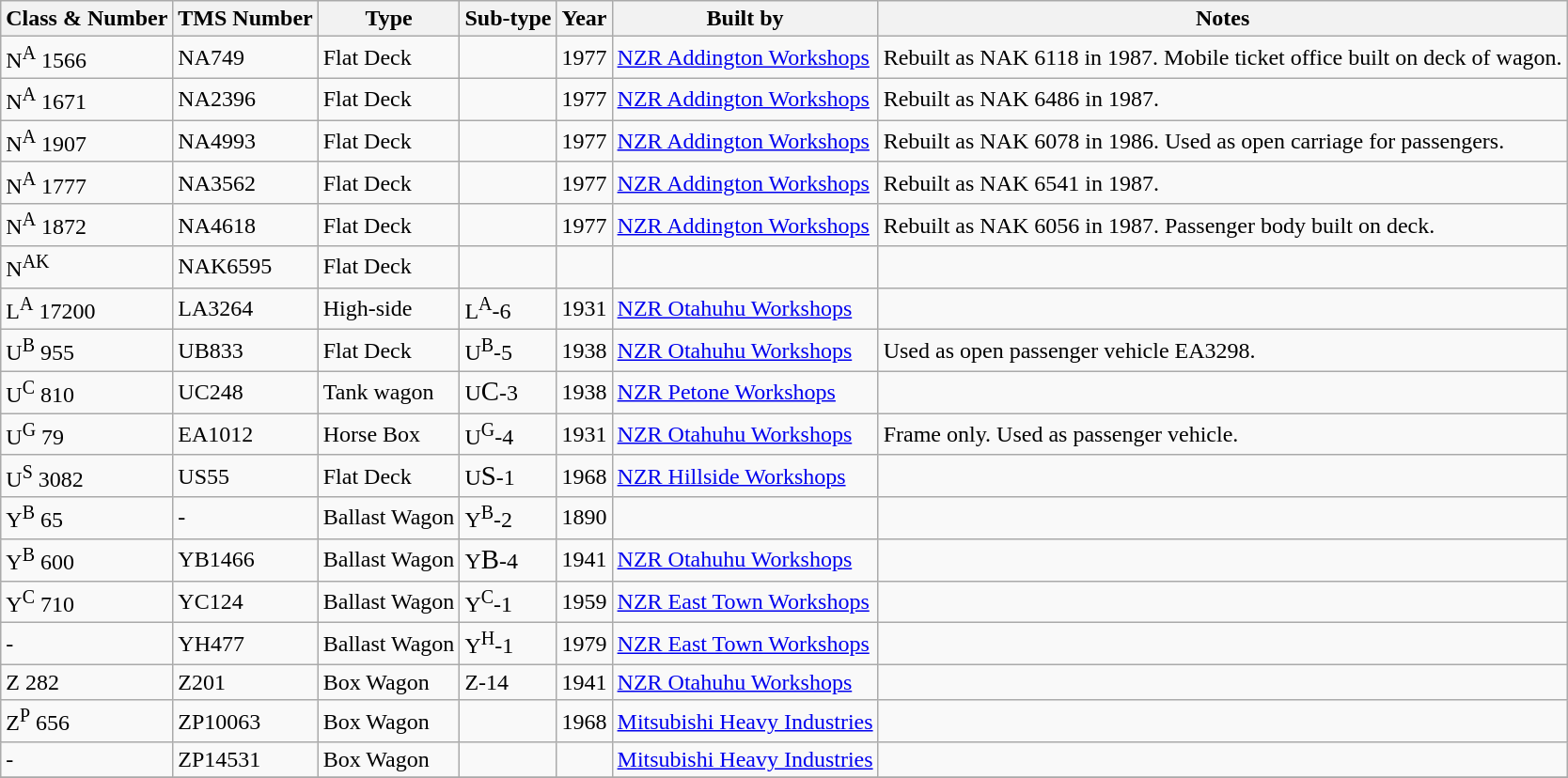<table class="wikitable sortable">
<tr>
<th scope="col">Class & Number</th>
<th scope="col">TMS Number</th>
<th scope="col">Type</th>
<th scope="col">Sub-type</th>
<th scope="col">Year</th>
<th scope="col">Built by</th>
<th scope="col" class="unsortable">Notes</th>
</tr>
<tr>
<td>N<sup>A</sup> 1566</td>
<td>NA749</td>
<td>Flat Deck</td>
<td></td>
<td>1977</td>
<td><a href='#'>NZR Addington Workshops</a></td>
<td>Rebuilt as NAK 6118 in 1987. Mobile ticket office built on deck of wagon.</td>
</tr>
<tr>
<td>N<sup>A</sup> 1671</td>
<td>NA2396</td>
<td>Flat Deck</td>
<td></td>
<td>1977</td>
<td><a href='#'>NZR Addington Workshops</a></td>
<td>Rebuilt as NAK 6486 in 1987.</td>
</tr>
<tr>
<td>N<sup>A</sup> 1907</td>
<td>NA4993</td>
<td>Flat Deck</td>
<td></td>
<td>1977</td>
<td><a href='#'>NZR Addington Workshops</a></td>
<td>Rebuilt as NAK 6078 in 1986. Used as open carriage for passengers.</td>
</tr>
<tr>
<td>N<sup>A</sup> 1777</td>
<td>NA3562</td>
<td>Flat Deck</td>
<td></td>
<td>1977</td>
<td><a href='#'>NZR Addington Workshops</a></td>
<td>Rebuilt as NAK 6541 in 1987.</td>
</tr>
<tr>
<td>N<sup>A</sup> 1872</td>
<td>NA4618</td>
<td>Flat Deck</td>
<td></td>
<td>1977</td>
<td><a href='#'>NZR Addington Workshops</a></td>
<td>Rebuilt as NAK 6056 in 1987. Passenger body built on deck.</td>
</tr>
<tr>
<td>N<sup>AK</sup></td>
<td>NAK6595</td>
<td>Flat Deck</td>
<td></td>
<td></td>
<td></td>
<td></td>
</tr>
<tr>
<td>L<sup>A</sup> 17200</td>
<td>LA3264</td>
<td>High-side</td>
<td>L<sup>A</sup>-6</td>
<td>1931</td>
<td><a href='#'>NZR Otahuhu Workshops</a></td>
<td></td>
</tr>
<tr>
<td>U<sup>B</sup> 955</td>
<td>UB833</td>
<td>Flat Deck</td>
<td>U<sup>B</sup>-5</td>
<td>1938</td>
<td><a href='#'>NZR Otahuhu Workshops</a></td>
<td>Used as open passenger vehicle EA3298.</td>
</tr>
<tr>
<td>U<sup>C</sup> 810</td>
<td>UC248</td>
<td>Tank wagon</td>
<td>U<big>C</big>-3</td>
<td>1938</td>
<td><a href='#'>NZR Petone Workshops</a></td>
<td></td>
</tr>
<tr>
<td>U<sup>G</sup> 79</td>
<td>EA1012</td>
<td>Horse Box</td>
<td>U<sup>G</sup>-4</td>
<td>1931</td>
<td><a href='#'>NZR Otahuhu Workshops</a></td>
<td>Frame only. Used as passenger vehicle.</td>
</tr>
<tr>
<td>U<sup>S</sup> 3082</td>
<td>US55</td>
<td>Flat Deck</td>
<td>U<big>S</big>-1</td>
<td>1968</td>
<td><a href='#'>NZR Hillside Workshops</a></td>
<td></td>
</tr>
<tr>
<td>Y<sup>B</sup> 65</td>
<td>-</td>
<td>Ballast Wagon</td>
<td>Y<sup>B</sup>-2</td>
<td>1890</td>
<td></td>
<td></td>
</tr>
<tr>
<td>Y<sup>B</sup> 600</td>
<td>YB1466</td>
<td>Ballast Wagon</td>
<td>Y<big>B</big>-4</td>
<td>1941</td>
<td><a href='#'>NZR Otahuhu Workshops</a></td>
<td></td>
</tr>
<tr>
<td>Y<sup>C</sup> 710</td>
<td>YC124</td>
<td>Ballast Wagon</td>
<td>Y<sup>C</sup>-1</td>
<td>1959</td>
<td><a href='#'>NZR East Town Workshops</a></td>
<td></td>
</tr>
<tr>
<td>-</td>
<td>YH477</td>
<td>Ballast Wagon</td>
<td>Y<sup>H</sup>-1</td>
<td>1979</td>
<td><a href='#'>NZR East Town Workshops</a></td>
<td></td>
</tr>
<tr>
<td>Z 282</td>
<td>Z201</td>
<td>Box Wagon</td>
<td>Z-14</td>
<td>1941</td>
<td><a href='#'>NZR Otahuhu Workshops</a></td>
<td></td>
</tr>
<tr>
<td>Z<sup>P</sup> 656</td>
<td>ZP10063</td>
<td>Box Wagon</td>
<td></td>
<td>1968</td>
<td><a href='#'>Mitsubishi Heavy Industries</a></td>
<td></td>
</tr>
<tr>
<td>-</td>
<td>ZP14531</td>
<td>Box Wagon</td>
<td></td>
<td></td>
<td><a href='#'>Mitsubishi Heavy Industries</a></td>
<td></td>
</tr>
<tr>
</tr>
</table>
